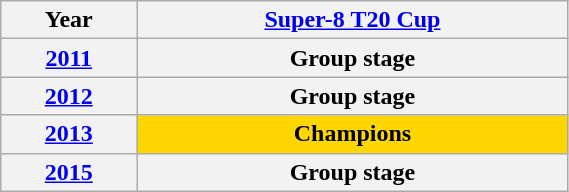<table class="wikitable" style="background:#fff;" width="30%">
<tr style="text-align:center;"|>
<th><strong>Year</strong></th>
<th><strong><a href='#'>Super-8 T20 Cup</a></strong></th>
</tr>
<tr>
<th><strong><a href='#'>2011</a></strong></th>
<th>Group stage</th>
</tr>
<tr>
<th><strong><a href='#'>2012</a></strong></th>
<th>Group stage</th>
</tr>
<tr>
<th><strong><a href='#'>2013</a></strong></th>
<th style="background: gold;">Champions</th>
</tr>
<tr>
<th><strong><a href='#'>2015</a></strong></th>
<th>Group stage</th>
</tr>
</table>
